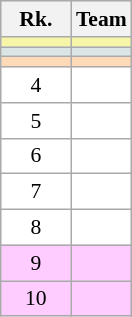<table class="wikitable" style="border:1px solid #AAAAAA;font-size:90%">
<tr bgcolor="#E4E4E4">
<th style="border-bottom:1px solid #AAAAAA" width=40>Rk.</th>
<th style="border-bottom:1px solid #AAAAAA">Team</th>
</tr>
<tr bgcolor="#F7F6A8">
<td align="center"></td>
<td></td>
</tr>
<tr bgcolor="#DCE5E5">
<td align="center"></td>
<td></td>
</tr>
<tr bgcolor="#FFDAB9">
<td align="center"></td>
<td></td>
</tr>
<tr style="background:#ffffff;">
<td align="center">4</td>
<td></td>
</tr>
<tr style="background:#ffffff;">
<td align="center">5</td>
<td></td>
</tr>
<tr style="background:#ffffff;">
<td align="center">6</td>
<td></td>
</tr>
<tr style="background:#ffffff;">
<td align="center">7</td>
<td></td>
</tr>
<tr style="background:#ffffff;">
<td align="center">8</td>
<td></td>
</tr>
<tr style="background:#ffccff;">
<td align="center">9</td>
<td></td>
</tr>
<tr style="background:#ffccff;">
<td align="center">10</td>
<td></td>
</tr>
</table>
